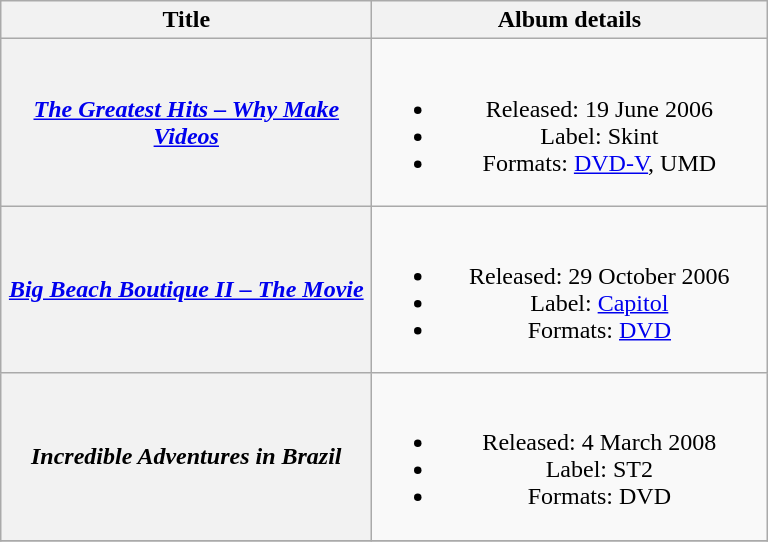<table class="wikitable plainrowheaders" style="text-align:center;">
<tr>
<th scope="col" style="width:15em;">Title</th>
<th scope="col" style="width:16em;">Album details</th>
</tr>
<tr>
<th scope="row"><em><a href='#'>The Greatest Hits – Why Make Videos</a></em></th>
<td><br><ul><li>Released: 19 June 2006</li><li>Label: Skint</li><li>Formats: <a href='#'>DVD-V</a>, UMD</li></ul></td>
</tr>
<tr>
<th scope="row"><em><a href='#'>Big Beach Boutique II – The Movie</a></em></th>
<td><br><ul><li>Released: 29 October 2006</li><li>Label: <a href='#'>Capitol</a></li><li>Formats: <a href='#'>DVD</a></li></ul></td>
</tr>
<tr>
<th scope="row"><em>Incredible Adventures in Brazil</em></th>
<td><br><ul><li>Released: 4 March 2008</li><li>Label: ST2</li><li>Formats: DVD</li></ul></td>
</tr>
<tr>
</tr>
</table>
